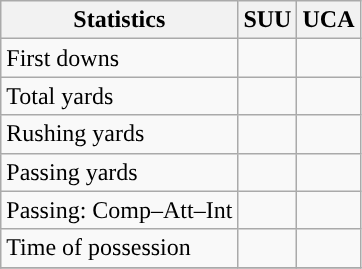<table class="wikitable" style="float: left;">
<tr>
<th>Statistics</th>
<th>SUU</th>
<th>UCA</th>
</tr>
<tr>
<td>First downs</td>
<td></td>
<td></td>
</tr>
<tr>
<td>Total yards</td>
<td></td>
<td></td>
</tr>
<tr>
<td>Rushing yards</td>
<td></td>
<td></td>
</tr>
<tr>
<td>Passing yards</td>
<td></td>
<td></td>
</tr>
<tr>
<td>Passing: Comp–Att–Int</td>
<td></td>
<td></td>
</tr>
<tr>
<td>Time of possession</td>
<td></td>
<td></td>
</tr>
<tr>
</tr>
</table>
